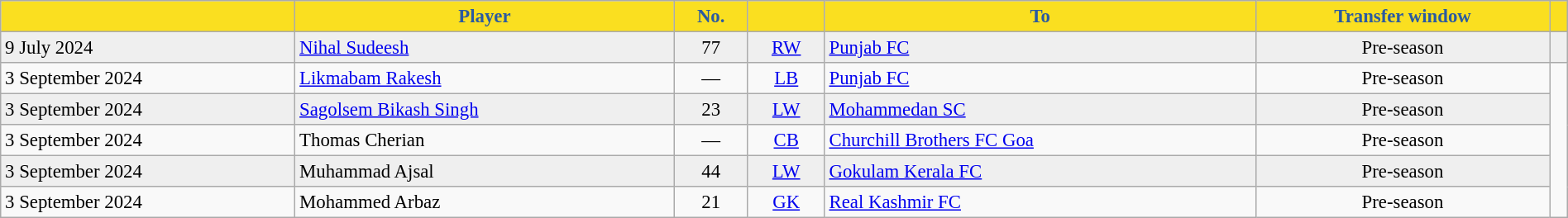<table class="wikitable sortable" style="text-align:center; font-size:95%; width:100%;">
<tr>
<th style="background:#FADF20; color:#2A5AA1;"></th>
<th style="background:#FADF20; color:#2A5AA1;">Player</th>
<th style="background:#FADF20; color:#2A5AA1;">No.</th>
<th style="background:#FADF20; color:#2A5AA1;"></th>
<th style="background:#FADF20; color:#2A5AA1;">To</th>
<th style="background:#FADF20; color:#2A5AA1;">Transfer window</th>
<th style="background:#FADF20; color:#2A5AA1;"></th>
</tr>
<tr bgcolor="#EFEFEF">
<td style="text-align:left;">9 July 2024</td>
<td style="text-align:left;"> <a href='#'>Nihal Sudeesh</a></td>
<td>77</td>
<td><a href='#'>RW</a></td>
<td style="text-align:left;"> <a href='#'>Punjab FC</a></td>
<td>Pre-season</td>
<td></td>
</tr>
<tr>
<td style="text-align:left;">3 September 2024</td>
<td style="text-align:left;"> <a href='#'>Likmabam Rakesh</a></td>
<td>—</td>
<td><a href='#'>LB</a></td>
<td style="text-align:left;"> <a href='#'>Punjab FC</a></td>
<td>Pre-season</td>
<td rowspan="5"></td>
</tr>
<tr bgcolor="#EFEFEF">
<td style="text-align:left;">3 September 2024</td>
<td style="text-align:left;"> <a href='#'>Sagolsem Bikash Singh</a></td>
<td>23</td>
<td><a href='#'>LW</a></td>
<td style="text-align:left;"> <a href='#'>Mohammedan SC</a></td>
<td>Pre-season</td>
</tr>
<tr>
<td style="text-align:left;">3 September 2024</td>
<td style="text-align:left;"> Thomas Cherian</td>
<td>—</td>
<td><a href='#'>CB</a></td>
<td style="text-align:left;"> <a href='#'>Churchill Brothers FC Goa</a></td>
<td>Pre-season</td>
</tr>
<tr bgcolor="#EFEFEF">
<td style="text-align:left;">3 September 2024</td>
<td style="text-align:left;"> Muhammad Ajsal</td>
<td>44</td>
<td><a href='#'>LW</a></td>
<td style="text-align:left;"> <a href='#'>Gokulam Kerala FC</a></td>
<td>Pre-season</td>
</tr>
<tr>
<td style="text-align:left;">3 September 2024</td>
<td style="text-align:left;"> Mohammed Arbaz</td>
<td>21</td>
<td><a href='#'>GK</a></td>
<td style="text-align:left;"> <a href='#'>Real Kashmir FC</a></td>
<td>Pre-season</td>
</tr>
</table>
